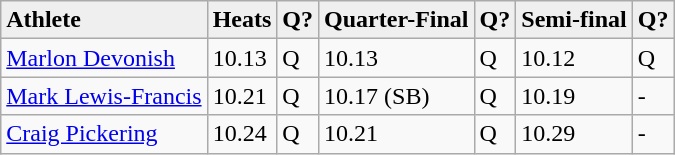<table class="wikitable">
<tr>
<td !align="center" bgcolor="efefef"><strong>Athlete</strong></td>
<td !align="center" bgcolor="efefef"><strong>Heats</strong></td>
<td !align="center" bgcolor="efefef"><strong>Q?</strong></td>
<td !align="center" bgcolor="efefef"><strong>Quarter-Final</strong></td>
<td !align="center" bgcolor="efefef"><strong>Q?</strong></td>
<td !align="center" bgcolor="efefef"><strong>Semi-final</strong></td>
<td !align="center" bgcolor="efefef"><strong>Q?</strong></td>
</tr>
<tr>
<td><a href='#'>Marlon Devonish</a></td>
<td>10.13</td>
<td>Q</td>
<td>10.13</td>
<td>Q</td>
<td>10.12</td>
<td>Q</td>
</tr>
<tr>
<td><a href='#'>Mark Lewis-Francis</a></td>
<td>10.21</td>
<td>Q</td>
<td>10.17 (SB)</td>
<td>Q</td>
<td>10.19</td>
<td>-</td>
</tr>
<tr>
<td><a href='#'>Craig Pickering</a></td>
<td>10.24</td>
<td>Q</td>
<td>10.21</td>
<td>Q</td>
<td>10.29</td>
<td>-</td>
</tr>
</table>
